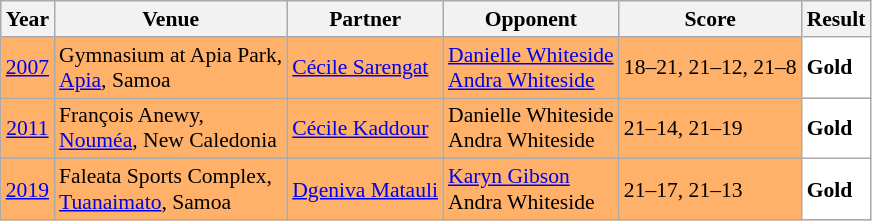<table class="sortable wikitable" style="font-size: 90%;">
<tr>
<th>Year</th>
<th>Venue</th>
<th>Partner</th>
<th>Opponent</th>
<th>Score</th>
<th>Result</th>
</tr>
<tr style="background:#FFB069">
<td align="center"><a href='#'>2007</a></td>
<td align="left">Gymnasium at Apia Park,<br><a href='#'>Apia</a>, Samoa</td>
<td align="left"> <a href='#'>Cécile Sarengat</a></td>
<td align="left"> <a href='#'>Danielle Whiteside</a><br> <a href='#'>Andra Whiteside</a></td>
<td align="left">18–21, 21–12, 21–8</td>
<td style="text-align:left; background:white"> <strong>Gold</strong></td>
</tr>
<tr style="background:#FFB069">
<td align="center"><a href='#'>2011</a></td>
<td align="left">François Anewy,<br><a href='#'>Nouméa</a>, New Caledonia</td>
<td align="left"> <a href='#'>Cécile Kaddour</a></td>
<td align="left"> Danielle Whiteside<br> Andra Whiteside</td>
<td align="left">21–14, 21–19</td>
<td style="text-align:left; background:white"> <strong>Gold</strong></td>
</tr>
<tr style="background:#FFB069">
<td align="center"><a href='#'>2019</a></td>
<td align="left">Faleata Sports Complex,<br><a href='#'>Tuanaimato</a>, Samoa</td>
<td align="left"> <a href='#'>Dgeniva Matauli</a></td>
<td align="left"> <a href='#'>Karyn Gibson</a><br> Andra Whiteside</td>
<td align="left">21–17, 21–13</td>
<td style="text-align:left; background:white"> <strong>Gold</strong></td>
</tr>
</table>
